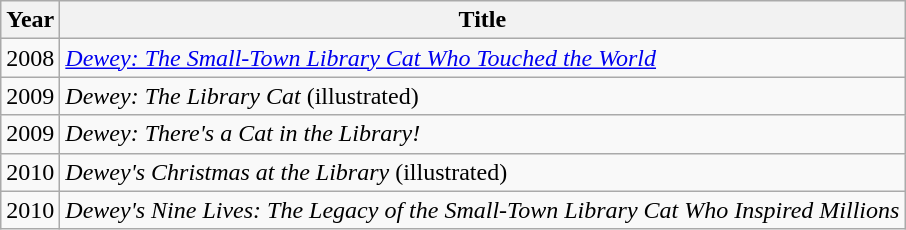<table class="wikitable">
<tr>
<th>Year</th>
<th>Title</th>
</tr>
<tr>
<td>2008</td>
<td><em><a href='#'>Dewey: The Small-Town Library Cat Who Touched the World</a></em></td>
</tr>
<tr>
<td>2009</td>
<td><em>Dewey: The Library Cat</em> (illustrated)</td>
</tr>
<tr>
<td>2009</td>
<td><em>Dewey: There's a Cat in the Library!</em></td>
</tr>
<tr>
<td>2010</td>
<td><em>Dewey's Christmas at the Library</em> (illustrated)</td>
</tr>
<tr>
<td>2010</td>
<td><em>Dewey's Nine Lives: The Legacy of the Small-Town Library Cat Who Inspired Millions</em></td>
</tr>
</table>
